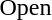<table>
<tr>
<td rowspan=2>Open</td>
<td rowspan=2></td>
<td rowspan=2></td>
<td></td>
</tr>
<tr>
<td></td>
</tr>
</table>
